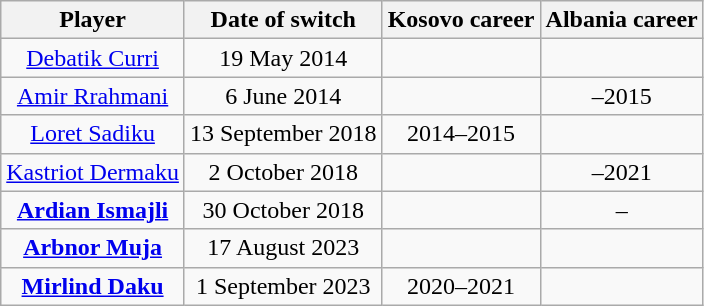<table class="wikitable" style="text-align:center;">
<tr>
<th>Player</th>
<th>Date of switch</th>
<th>Kosovo career</th>
<th>Albania career</th>
</tr>
<tr>
<td><a href='#'>Debatik Curri</a></td>
<td>19 May 2014</td>
<td></td>
<td></td>
</tr>
<tr>
<td><a href='#'>Amir Rrahmani</a></td>
<td>6 June 2014</td>
<td></td>
<td>–2015</td>
</tr>
<tr>
<td><a href='#'>Loret Sadiku</a></td>
<td>13 September 2018</td>
<td>2014–2015</td>
<td></td>
</tr>
<tr>
<td><a href='#'>Kastriot Dermaku</a></td>
<td>2 October 2018</td>
<td></td>
<td>–2021</td>
</tr>
<tr>
<td><strong><a href='#'>Ardian Ismajli</a></strong></td>
<td>30 October 2018</td>
<td></td>
<td>–</td>
</tr>
<tr>
<td><strong><a href='#'>Arbnor Muja</a></strong></td>
<td>17 August 2023</td>
<td></td>
<td></td>
</tr>
<tr>
<td><strong><a href='#'>Mirlind Daku</a></strong></td>
<td>1 September 2023</td>
<td>2020–2021</td>
<td></td>
</tr>
</table>
